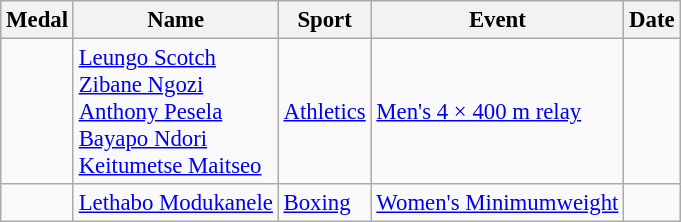<table class="wikitable sortable" style="font-size: 95%;">
<tr>
<th>Medal</th>
<th>Name</th>
<th>Sport</th>
<th>Event</th>
<th>Date</th>
</tr>
<tr>
<td></td>
<td><a href='#'>Leungo Scotch</a><br><a href='#'>Zibane Ngozi</a><br><a href='#'>Anthony Pesela</a><br><a href='#'>Bayapo Ndori</a><br><a href='#'>Keitumetse Maitseo</a></td>
<td><a href='#'>Athletics</a></td>
<td><a href='#'>Men's 4 × 400 m relay</a></td>
<td></td>
</tr>
<tr>
<td></td>
<td><a href='#'>Lethabo Modukanele</a></td>
<td><a href='#'>Boxing</a></td>
<td><a href='#'>Women's Minimumweight</a></td>
<td></td>
</tr>
</table>
